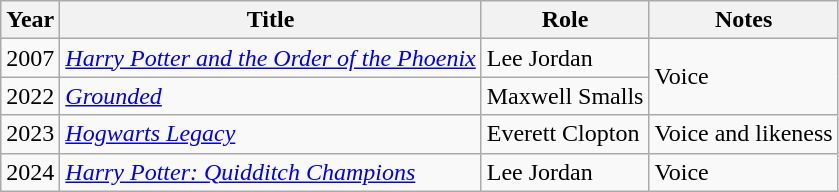<table class="wikitable sortable">
<tr>
<th>Year</th>
<th>Title</th>
<th>Role</th>
<th class="unsortable">Notes</th>
</tr>
<tr>
<td>2007</td>
<td><em><a href='#'>Harry Potter and the Order of the Phoenix</a></em></td>
<td>Lee Jordan</td>
<td rowspan="2">Voice</td>
</tr>
<tr>
<td>2022</td>
<td><em><a href='#'>Grounded</a></em></td>
<td>Maxwell Smalls</td>
</tr>
<tr>
<td>2023</td>
<td><em><a href='#'>Hogwarts Legacy</a></em></td>
<td>Everett Clopton</td>
<td>Voice and likeness</td>
</tr>
<tr>
<td>2024</td>
<td><em><a href='#'>Harry Potter: Quidditch Champions</a></em></td>
<td>Lee Jordan</td>
<td>Voice</td>
</tr>
</table>
